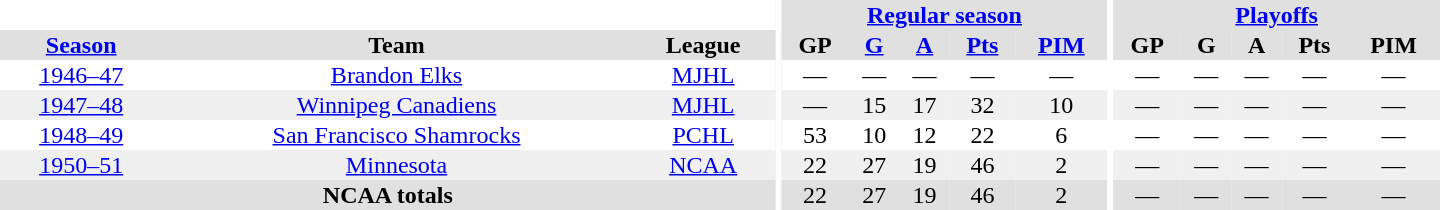<table border="0" cellpadding="1" cellspacing="0" style="text-align:center; width:60em">
<tr bgcolor="#e0e0e0">
<th colspan="3" bgcolor="#ffffff"></th>
<th rowspan="99" bgcolor="#ffffff"></th>
<th colspan="5"><a href='#'>Regular season</a></th>
<th rowspan="99" bgcolor="#ffffff"></th>
<th colspan="5"><a href='#'>Playoffs</a></th>
</tr>
<tr bgcolor="#e0e0e0">
<th><a href='#'>Season</a></th>
<th>Team</th>
<th>League</th>
<th>GP</th>
<th><a href='#'>G</a></th>
<th><a href='#'>A</a></th>
<th><a href='#'>Pts</a></th>
<th><a href='#'>PIM</a></th>
<th>GP</th>
<th>G</th>
<th>A</th>
<th>Pts</th>
<th>PIM</th>
</tr>
<tr>
<td><a href='#'>1946–47</a></td>
<td><a href='#'>Brandon Elks</a></td>
<td><a href='#'>MJHL</a></td>
<td>—</td>
<td>—</td>
<td>—</td>
<td>—</td>
<td>—</td>
<td>—</td>
<td>—</td>
<td>—</td>
<td>—</td>
<td>—</td>
</tr>
<tr bgcolor="#f0f0f0">
<td><a href='#'>1947–48</a></td>
<td><a href='#'>Winnipeg Canadiens</a></td>
<td><a href='#'>MJHL</a></td>
<td>—</td>
<td>15</td>
<td>17</td>
<td>32</td>
<td>10</td>
<td>—</td>
<td>—</td>
<td>—</td>
<td>—</td>
<td>—</td>
</tr>
<tr>
<td><a href='#'>1948–49</a></td>
<td><a href='#'>San Francisco Shamrocks</a></td>
<td><a href='#'>PCHL</a></td>
<td>53</td>
<td>10</td>
<td>12</td>
<td>22</td>
<td>6</td>
<td>—</td>
<td>—</td>
<td>—</td>
<td>—</td>
<td>—</td>
</tr>
<tr bgcolor="#f0f0f0">
<td><a href='#'>1950–51</a></td>
<td><a href='#'>Minnesota</a></td>
<td><a href='#'>NCAA</a></td>
<td>22</td>
<td>27</td>
<td>19</td>
<td>46</td>
<td>2</td>
<td>—</td>
<td>—</td>
<td>—</td>
<td>—</td>
<td>—</td>
</tr>
<tr bgcolor="#e0e0e0">
<th colspan="3">NCAA totals</th>
<td>22</td>
<td>27</td>
<td>19</td>
<td>46</td>
<td>2</td>
<td>—</td>
<td>—</td>
<td>—</td>
<td>—</td>
<td>—</td>
</tr>
</table>
